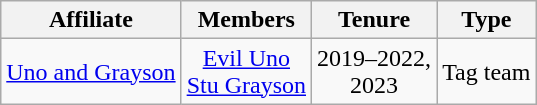<table class="wikitable sortable" style="text-align:center;">
<tr>
<th>Affiliate</th>
<th>Members</th>
<th>Tenure</th>
<th>Type</th>
</tr>
<tr>
<td><a href='#'>Uno and Grayson</a></td>
<td><a href='#'>Evil Uno</a><br><a href='#'>Stu Grayson</a></td>
<td>2019–2022,<br> 2023</td>
<td>Tag team</td>
</tr>
</table>
